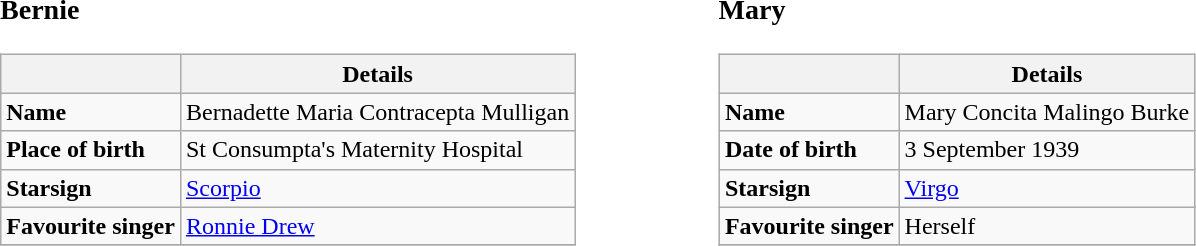<table border="0" cellpadding="5" cellspacing="3" width="70%">
<tr>
<td valign="top" width="*"><br><h3>Bernie</h3><table class="wikitable">
<tr>
<th></th>
<th>Details</th>
</tr>
<tr>
<td><strong>Name</strong></td>
<td>Bernadette Maria Contracepta Mulligan</td>
</tr>
<tr>
<td><strong>Place of birth</strong></td>
<td>St Consumpta's Maternity Hospital</td>
</tr>
<tr>
<td><strong>Starsign</strong></td>
<td><a href='#'>Scorpio</a></td>
</tr>
<tr>
<td><strong>Favourite singer</strong></td>
<td><a href='#'>Ronnie Drew</a></td>
</tr>
<tr>
</tr>
</table>
</td>
<td valign="top" width="*"><br><h3>Mary</h3><table class="wikitable">
<tr>
<th></th>
<th>Details</th>
</tr>
<tr>
<td><strong>Name</strong></td>
<td>Mary Concita Malingo Burke</td>
</tr>
<tr>
<td><strong>Date of birth</strong></td>
<td>3 September 1939</td>
</tr>
<tr>
<td><strong>Starsign</strong></td>
<td><a href='#'>Virgo</a></td>
</tr>
<tr>
<td><strong>Favourite singer</strong></td>
<td>Herself</td>
</tr>
<tr>
</tr>
</table>
</td>
</tr>
</table>
